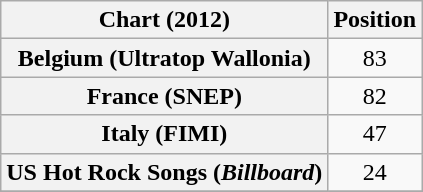<table class="wikitable plainrowheaders sortable" style="text-align:center;">
<tr>
<th>Chart (2012)</th>
<th>Position</th>
</tr>
<tr>
<th scope="row">Belgium (Ultratop Wallonia)</th>
<td style="text-align:center;">83</td>
</tr>
<tr>
<th scope="row">France (SNEP)</th>
<td style="text-align:center;">82</td>
</tr>
<tr>
<th scope="row">Italy (FIMI)</th>
<td>47</td>
</tr>
<tr>
<th scope="row">US Hot Rock Songs (<em>Billboard</em>)</th>
<td style="text-align:center;">24</td>
</tr>
<tr>
</tr>
</table>
